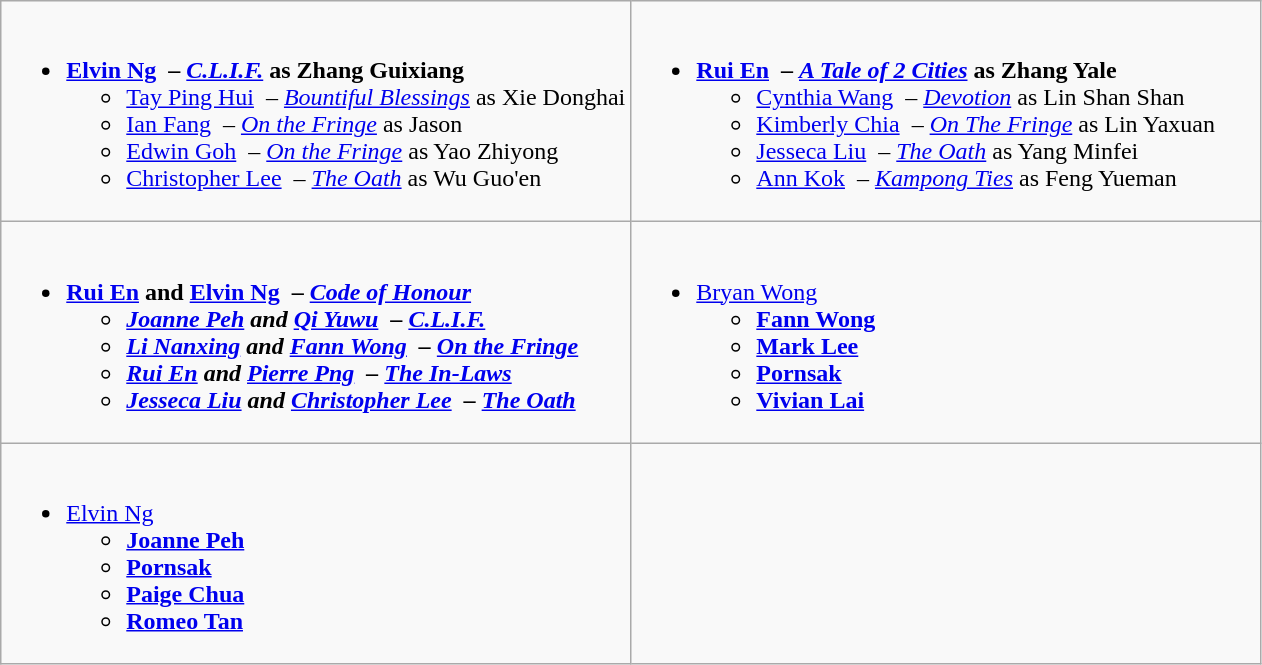<table class=wikitable>
<tr>
<td valign="top" width="50%"><br><div></div><ul><li><strong><a href='#'>Elvin Ng</a>  – <em><a href='#'>C.L.I.F.</a></em> as Zhang Guixiang</strong><ul><li><a href='#'>Tay Ping Hui</a>  – <em><a href='#'>Bountiful Blessings</a></em> as Xie Donghai</li><li><a href='#'>Ian Fang</a>  – <em><a href='#'>On the Fringe</a></em> as Jason</li><li><a href='#'>Edwin Goh</a>  – <em><a href='#'>On the Fringe</a></em> as Yao Zhiyong</li><li><a href='#'>Christopher Lee</a>  – <em><a href='#'>The Oath</a></em> as Wu Guo'en</li></ul></li></ul></td>
<td valign="top" width="50%"><br><div></div><ul><li><strong><a href='#'>Rui En</a>  – <em><a href='#'>A Tale of 2 Cities</a></em> as Zhang Yale</strong><ul><li><a href='#'>Cynthia Wang</a>  – <em><a href='#'>Devotion</a></em> as Lin Shan Shan</li><li><a href='#'>Kimberly Chia</a>  – <em><a href='#'>On The Fringe</a></em> as Lin Yaxuan</li><li><a href='#'>Jesseca Liu</a>  – <em><a href='#'>The Oath</a></em> as Yang Minfei</li><li><a href='#'>Ann Kok</a>  – <em><a href='#'>Kampong Ties</a></em> as Feng Yueman</li></ul></li></ul></td>
</tr>
<tr>
<td valign="top" width="50%"><br><div></div><ul><li><strong><a href='#'>Rui En</a> and <a href='#'>Elvin Ng</a>  – <em><a href='#'>Code of Honour</a><strong><em><ul><li><a href='#'>Joanne Peh</a> and <a href='#'>Qi Yuwu</a>  – </em><a href='#'>C.L.I.F.</a><em></li><li><a href='#'>Li Nanxing</a> and <a href='#'>Fann Wong</a>  – </em><a href='#'>On the Fringe</a><em></li><li><a href='#'>Rui En</a> and <a href='#'>Pierre Png</a>  – </em><a href='#'>The In-Laws</a><em></li><li><a href='#'>Jesseca Liu</a> and <a href='#'>Christopher Lee</a>  – </em><a href='#'>The Oath</a><em></li></ul></li></ul></td>
<td valign="top" width="50%"><br><div></div><ul><li></strong><a href='#'>Bryan Wong</a><strong><ul><li><a href='#'>Fann Wong</a></li><li><a href='#'>Mark Lee</a></li><li><a href='#'>Pornsak</a></li><li><a href='#'>Vivian Lai</a></li></ul></li></ul></td>
</tr>
<tr>
<td valign="top" width="50%"><br><div></div><ul><li></strong><a href='#'>Elvin Ng</a><strong><ul><li><a href='#'>Joanne Peh</a></li><li><a href='#'>Pornsak</a></li><li><a href='#'>Paige Chua</a></li><li><a href='#'>Romeo Tan</a></li></ul></li></ul></td>
</tr>
</table>
